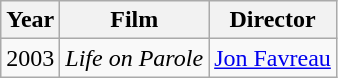<table class="wikitable">
<tr>
<th>Year</th>
<th>Film</th>
<th>Director</th>
</tr>
<tr>
<td>2003</td>
<td><em>Life on Parole</em></td>
<td><a href='#'>Jon Favreau</a></td>
</tr>
</table>
